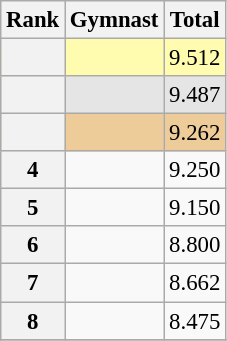<table class="wikitable sortable" style="text-align:center; font-size:95%">
<tr>
<th scope=col>Rank</th>
<th scope=col>Gymnast</th>
<th scope=col>Total</th>
</tr>
<tr bgcolor=fffcaf>
<th scope=row style="text-align:center"></th>
<td align=left></td>
<td>9.512</td>
</tr>
<tr bgcolor=e5e5e5>
<th scope=row style="text-align:center"></th>
<td align=left></td>
<td>9.487</td>
</tr>
<tr bgcolor=eecc99>
<th scope=row style="text-align:center"></th>
<td align=left></td>
<td>9.262</td>
</tr>
<tr>
<th scope=row style="text-align:center">4</th>
<td align=left></td>
<td>9.250</td>
</tr>
<tr>
<th scope=row style="text-align:center">5</th>
<td align=left></td>
<td>9.150</td>
</tr>
<tr>
<th scope=row style="text-align:center">6</th>
<td align=left></td>
<td>8.800</td>
</tr>
<tr>
<th scope=row style="text-align:center">7</th>
<td align=left></td>
<td>8.662</td>
</tr>
<tr>
<th scope=row style="text-align:center">8</th>
<td align=left></td>
<td>8.475</td>
</tr>
<tr>
</tr>
</table>
